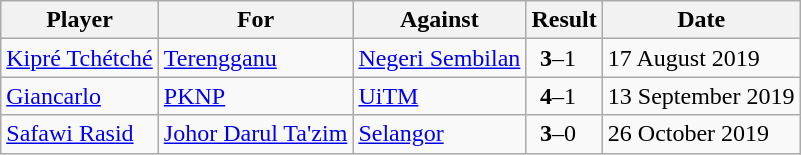<table class="wikitable sortable">
<tr>
<th>Player</th>
<th>For</th>
<th>Against</th>
<th align=center>Result</th>
<th>Date</th>
</tr>
<tr>
<td> <a href='#'>Kipré Tchétché</a></td>
<td><a href='#'>Terengganu</a></td>
<td><a href='#'>Negeri Sembilan</a></td>
<td align=center><strong>3</strong>–1  </td>
<td>17 August 2019</td>
</tr>
<tr>
<td> <a href='#'>Giancarlo</a></td>
<td><a href='#'>PKNP</a></td>
<td><a href='#'>UiTM</a></td>
<td align=center><strong>4</strong>–1  </td>
<td>13 September 2019</td>
</tr>
<tr>
<td> <a href='#'>Safawi Rasid</a></td>
<td><a href='#'>Johor Darul Ta'zim</a></td>
<td><a href='#'>Selangor</a></td>
<td align=center><strong>3</strong>–0  </td>
<td>26 October 2019</td>
</tr>
</table>
